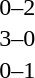<table cellspacing=1 width=70%>
<tr>
<th width=25%></th>
<th width=30%></th>
<th width=15%></th>
<th width=30%></th>
</tr>
<tr>
<td></td>
<td align=right></td>
<td align=center>0–2</td>
<td></td>
</tr>
<tr>
<td></td>
<td align=right></td>
<td align=center>3–0</td>
<td></td>
</tr>
<tr>
<td></td>
<td align=right></td>
<td align=center>0–1</td>
<td></td>
</tr>
</table>
